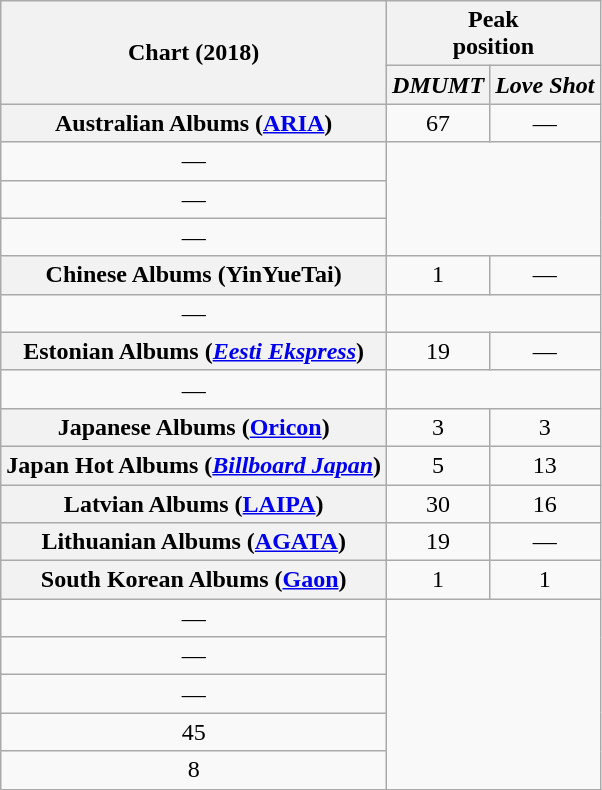<table class="wikitable sortable plainrowheaders" style="text-align:center">
<tr>
<th scope="col" rowspan="2">Chart (2018)</th>
<th scope="col" colspan="2">Peak<br> position</th>
</tr>
<tr>
<th><em>DMUMT</em></th>
<th><em>Love Shot</em></th>
</tr>
<tr>
<th scope="row">Australian Albums (<a href='#'>ARIA</a>)</th>
<td>67</td>
<td>—</td>
</tr>
<tr>
<td>—</td>
</tr>
<tr>
<td>—</td>
</tr>
<tr>
<td>—</td>
</tr>
<tr>
<th scope="row">Chinese Albums (YinYueTai)</th>
<td>1</td>
<td>—</td>
</tr>
<tr>
<td>—</td>
</tr>
<tr>
<th scope="row">Estonian Albums (<em><a href='#'>Eesti Ekspress</a></em>)</th>
<td>19</td>
<td>—</td>
</tr>
<tr>
<td>—</td>
</tr>
<tr>
<th scope="row">Japanese Albums (<a href='#'>Oricon</a>)</th>
<td>3</td>
<td>3</td>
</tr>
<tr>
<th scope="row">Japan Hot Albums (<em><a href='#'>Billboard Japan</a></em>)</th>
<td>5</td>
<td>13</td>
</tr>
<tr>
<th scope="row">Latvian Albums (<a href='#'>LAIPA</a>)</th>
<td>30</td>
<td>16</td>
</tr>
<tr>
<th scope="row">Lithuanian Albums (<a href='#'>AGATA</a>)</th>
<td>19</td>
<td>—</td>
</tr>
<tr>
<th scope="row">South Korean Albums (<a href='#'>Gaon</a>)</th>
<td>1</td>
<td>1</td>
</tr>
<tr>
<td>—</td>
</tr>
<tr>
<td>—</td>
</tr>
<tr>
<td>—</td>
</tr>
<tr>
<td>45</td>
</tr>
<tr>
<td>8</td>
</tr>
</table>
